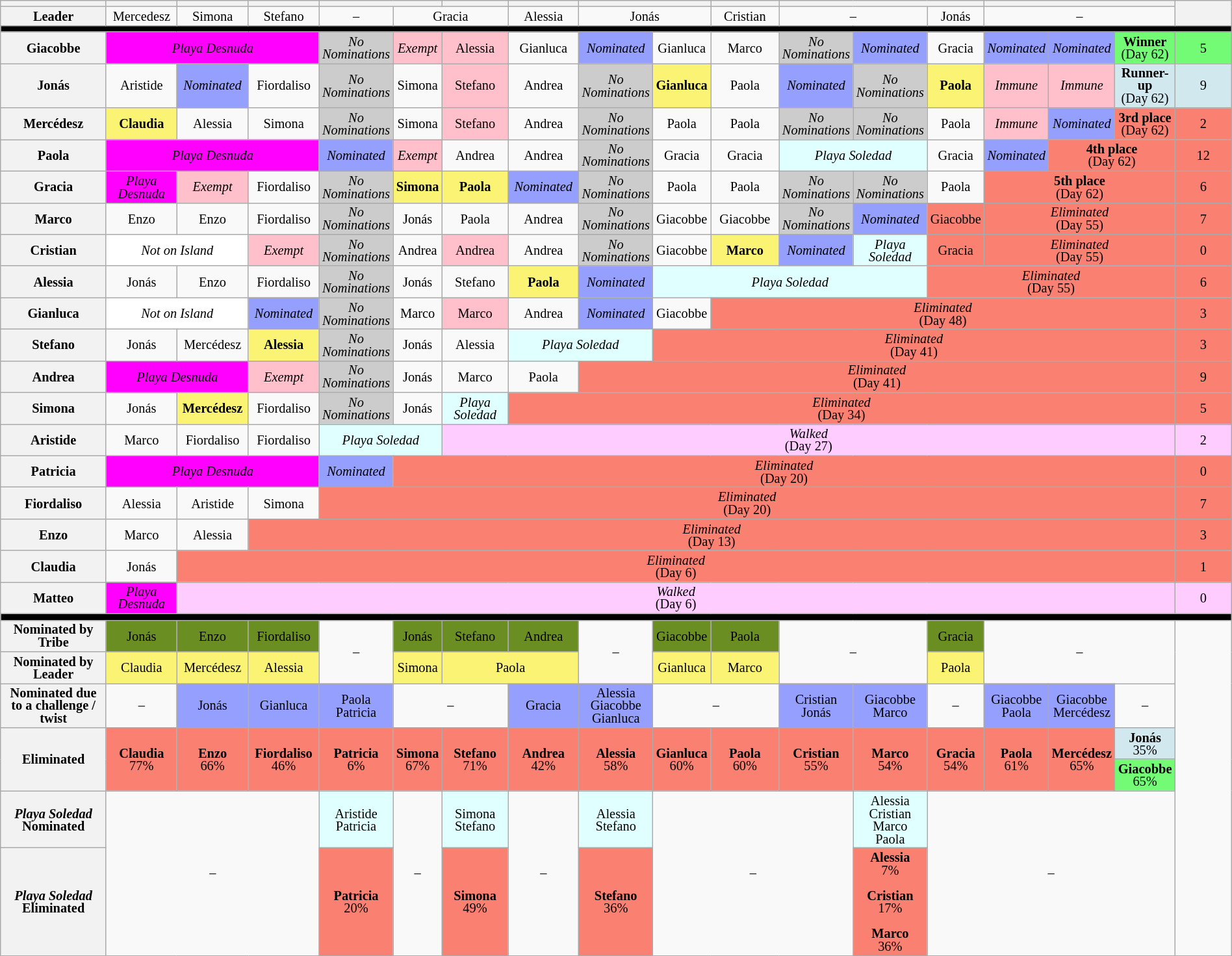<table class="wikitable" style="font-size:85%; text-align:center; margin-left: auto; margin-right: auto;; line-height:13px;">
<tr>
<th style="width: 10%;"></th>
<th style="width: 6%;"></th>
<th style="width: 6%;"></th>
<th style="width: 6%;"></th>
<th colspan="2" style="width: 6%;"></th>
<th style="width: 6%;"></th>
<th style="width: 6%;"></th>
<th colspan="2" style="width: 6%;"></th>
<th style="width: 6%;"></th>
<th colspan="3" style="width: 6%;"></th>
<th colspan="3" style="width: 6%;"></th>
<th rowspan="2" style="width: 6%;"></th>
</tr>
<tr>
<th>Leader</th>
<td>Mercedesz</td>
<td>Simona</td>
<td>Stefano</td>
<td>–</td>
<td colspan="2">Gracia</td>
<td>Alessia</td>
<td colspan="2">Jonás</td>
<td>Cristian</td>
<td colspan="2">–</td>
<td>Jonás</td>
<td colspan="3">–</td>
</tr>
<tr>
<th colspan="18" style="background:#000;"></th>
</tr>
<tr>
<th>Giacobbe</th>
<td colspan="3" style="background:#f0f;"><em>Playa Desnuda</em></td>
<td style="background:#CCC"><em>No<br>Nominations</em></td>
<td style="background:pink;"><em>Exempt</em></td>
<td style="background:pink;">Alessia</td>
<td>Gianluca</td>
<td style="background:#959FFD"><em>Nominated</em></td>
<td>Gianluca</td>
<td>Marco</td>
<td style="background:#CCC"><em>No<br>Nominations</em></td>
<td style="background:#959FFD"><em>Nominated</em></td>
<td>Gracia</td>
<td style="background:#959FFD"><em>Nominated</em></td>
<td style="background:#959FFD"><em>Nominated</em></td>
<td style="background:#73fb76;"><strong>Winner</strong><br>(Day 62)</td>
<td style="background:#73fb76;">5</td>
</tr>
<tr>
<th>Jonás</th>
<td>Aristide</td>
<td style="background:#959FFD"><em>Nominated</em></td>
<td>Fiordaliso</td>
<td style="background:#CCC"><em>No<br>Nominations</em></td>
<td>Simona</td>
<td style="background:pink;">Stefano</td>
<td>Andrea</td>
<td style="background:#CCC"><em>No<br>Nominations</em></td>
<td style="background:#FBF373;"><strong>Gianluca</strong></td>
<td>Paola</td>
<td style="background:#959FFD"><em>Nominated</em></td>
<td style="background:#CCC"><em>No<br>Nominations</em></td>
<td style="background:#FBF373;"><strong>Paola</strong></td>
<td style="background:pink;"><em>Immune</em></td>
<td style="background:pink;"><em>Immune</em></td>
<td style="background:#d1e8ef;"><strong>Runner-up</strong><br>(Day 62)</td>
<td style="background:#d1e8ef;">9</td>
</tr>
<tr>
<th>Mercédesz</th>
<td style="background:#FBF373;"><strong>Claudia</strong></td>
<td>Alessia</td>
<td>Simona</td>
<td style="background:#CCC"><em>No<br>Nominations</em></td>
<td>Simona</td>
<td style="background:pink;">Stefano</td>
<td>Andrea</td>
<td style="background:#CCC"><em>No<br>Nominations</em></td>
<td>Paola</td>
<td>Paola</td>
<td style="background:#CCC"><em>No<br>Nominations</em></td>
<td style="background:#CCC"><em>No<br>Nominations</em></td>
<td>Paola</td>
<td style="background:pink;"><em>Immune</em></td>
<td style="background:#959FFD"><em>Nominated</em></td>
<td style="background:salmon;"><strong>3rd place</strong><br>(Day 62)</td>
<td style="background:salmon;">2</td>
</tr>
<tr>
<th>Paola</th>
<td colspan="3" style="background:#f0f;"><em>Playa Desnuda</em></td>
<td style="background:#959FFD"><em>Nominated</em></td>
<td style="background:pink;"><em>Exempt</em></td>
<td>Andrea</td>
<td>Andrea</td>
<td style="background:#CCC"><em>No<br>Nominations</em></td>
<td>Gracia</td>
<td>Gracia</td>
<td colspan="2" style="background:#E0FFFF"><em>Playa Soledad</em></td>
<td>Gracia</td>
<td style="background:#959FFD"><em>Nominated</em></td>
<td colspan="2" style="background:salmon;"><strong>4th place</strong><br>(Day 62)</td>
<td style="background:salmon;">12</td>
</tr>
<tr>
<th>Gracia</th>
<td style="background:#f0f;"><em>Playa Desnuda</em></td>
<td style="background:pink;"><em>Exempt</em></td>
<td>Fiordaliso</td>
<td style="background:#CCC"><em>No<br>Nominations</em></td>
<td style="background:#FBF373;"><strong>Simona</strong></td>
<td style="background:#FBF373;"><strong>Paola</strong></td>
<td style="background:#959FFD"><em>Nominated</em></td>
<td style="background:#CCC"><em>No<br>Nominations</em></td>
<td>Paola</td>
<td>Paola</td>
<td style="background:#CCC"><em>No<br>Nominations</em></td>
<td style="background:#CCC"><em>No<br>Nominations</em></td>
<td>Paola</td>
<td colspan="3" style="background:salmon;"><strong>5th place</strong><br>(Day 62)</td>
<td style="background:salmon;">6</td>
</tr>
<tr>
<th>Marco</th>
<td>Enzo</td>
<td>Enzo</td>
<td>Fiordaliso</td>
<td style="background:#CCC"><em>No<br>Nominations</em></td>
<td>Jonás</td>
<td>Paola</td>
<td>Andrea</td>
<td style="background:#CCC"><em>No<br>Nominations</em></td>
<td>Giacobbe</td>
<td>Giacobbe</td>
<td style="background:#CCC"><em>No<br>Nominations</em></td>
<td style="background:#959FFD"><em>Nominated</em></td>
<td style="background:salmon;">Giacobbe</td>
<td colspan="3" style="background:salmon;"><em>Eliminated</em><br>(Day 55)</td>
<td style="background:salmon;">7</td>
</tr>
<tr>
<th>Cristian</th>
<td colspan=2 style="background:white"><em>Not on Island</em></td>
<td style="background:pink;"><em>Exempt</em></td>
<td style="background:#CCC"><em>No<br>Nominations</em></td>
<td>Andrea</td>
<td style="background:pink;">Andrea</td>
<td>Andrea</td>
<td style="background:#CCC"><em>No<br>Nominations</em></td>
<td>Giacobbe</td>
<td style="background:#FBF373;"><strong>Marco</strong></td>
<td style="background:#959FFD"><em>Nominated</em></td>
<td style="background:#E0FFFF"><em>Playa Soledad</em></td>
<td style="background:salmon; text-align:center;">Gracia</td>
<td colspan="3" style="background:salmon;"><em>Eliminated</em><br>(Day 55)</td>
<td style="background:salmon;">0</td>
</tr>
<tr>
<th>Alessia</th>
<td>Jonás</td>
<td>Enzo</td>
<td>Fiordaliso</td>
<td style="background:#CCC"><em>No<br>Nominations</em></td>
<td>Jonás</td>
<td>Stefano</td>
<td style="background:#FBF373;"><strong>Paola</strong></td>
<td style="background:#959FFD"><em>Nominated</em></td>
<td colspan="4" style="background:#E0FFFF"><em>Playa Soledad</em></td>
<td colspan="4" style="background:salmon;"><em>Eliminated</em><br>(Day 55)</td>
<td style="background:salmon;">6</td>
</tr>
<tr>
<th>Gianluca</th>
<td colspan=2 style="background:white"><em>Not on Island</em></td>
<td style="background:#959FFD"><em>Nominated</em></td>
<td style="background:#CCC"><em>No<br>Nominations</em></td>
<td>Marco</td>
<td style="background:pink;">Marco</td>
<td>Andrea</td>
<td style="background:#959FFD"><em>Nominated</em></td>
<td>Giacobbe</td>
<td colspan="7" style="background:salmon;"><em>Eliminated</em><br>(Day 48)</td>
<td style="background:salmon;">3</td>
</tr>
<tr>
<th>Stefano</th>
<td>Jonás</td>
<td>Mercédesz</td>
<td style="background:#FBF373;"><strong>Alessia</strong></td>
<td style="background:#CCC"><em>No<br>Nominations</em></td>
<td>Jonás</td>
<td>Alessia</td>
<td colspan="2" style="background:#E0FFFF"><em>Playa Soledad</em></td>
<td colspan="8" style="background:salmon;"><em>Eliminated</em><br>(Day 41)</td>
<td style="background:salmon;">3</td>
</tr>
<tr>
<th>Andrea</th>
<td colspan="2" style="background:#f0f;"><em>Playa Desnuda</em></td>
<td style="background:pink;"><em>Exempt</em></td>
<td style="background:#CCC"><em>No<br>Nominations</em></td>
<td>Jonás</td>
<td>Marco</td>
<td>Paola</td>
<td colspan="9" style="background:salmon; text-align:center;"><em>Eliminated</em><br>(Day 41)</td>
<td style="background:salmon;">9</td>
</tr>
<tr>
<th>Simona</th>
<td>Jonás</td>
<td style="background:#FBF373;"><strong>Mercédesz</strong></td>
<td>Fiordaliso</td>
<td style="background:#CCC"><em>No<br>Nominations</em></td>
<td>Jonás</td>
<td style="background:#E0FFFF"><em>Playa Soledad</em></td>
<td colspan="10" style="background:salmon;"><em>Eliminated</em><br>(Day 34)</td>
<td style="background:salmon;">5</td>
</tr>
<tr>
<th>Aristide</th>
<td>Marco</td>
<td>Fiordaliso</td>
<td>Fiordaliso</td>
<td colspan="2" style="background:#E0FFFF"><em>Playa Soledad</em></td>
<td colspan="11" style="background:#fcf;"><em>Walked</em><br>(Day 27)</td>
<td style="background:#fcf;">2</td>
</tr>
<tr>
<th>Patricia</th>
<td colspan="3" style="background:#f0f;"><em>Playa Desnuda</em></td>
<td style="background:#959FFD"><em>Nominated</em></td>
<td colspan="12" style="background:salmon;"><em>Eliminated</em><br>(Day 20)</td>
<td style="background:salmon;">0</td>
</tr>
<tr>
<th>Fiordaliso</th>
<td>Alessia</td>
<td>Aristide</td>
<td>Simona</td>
<td colspan="13" style="background:salmon;"><em>Eliminated</em><br>(Day 20)</td>
<td style="background:salmon;">7</td>
</tr>
<tr>
<th>Enzo</th>
<td>Marco</td>
<td>Alessia</td>
<td colspan="14" style="background:salmon;"><em>Eliminated</em><br>(Day 13)</td>
<td style="background:salmon;">3</td>
</tr>
<tr>
<th>Claudia</th>
<td>Jonás</td>
<td colspan="15" style="background:salmon;"><em>Eliminated</em><br>(Day 6)</td>
<td style="background:salmon;">1</td>
</tr>
<tr>
<th>Matteo</th>
<td style="background:#f0f;"><em>Playa Desnuda</em></td>
<td colspan="15" style="background: #fcf;"><em>Walked</em><br>(Day 6)</td>
<td style="background: #fcf;">0</td>
</tr>
<tr>
<th colspan="18" style="background:#000;"></th>
</tr>
<tr>
<th>Nominated by Tribe</th>
<td style="background:#6B8E23;">Jonás</td>
<td style="background:#6B8E23;">Enzo</td>
<td style="background:#6B8E23;">Fiordaliso</td>
<td rowspan="2">–</td>
<td style="background:#6B8E23;">Jonás</td>
<td style="background:#6B8E23;">Stefano</td>
<td style="background:#6B8E23;">Andrea</td>
<td rowspan="2">–</td>
<td style="background:#6B8E23;">Giacobbe</td>
<td style="background:#6B8E23;">Paola</td>
<td colspan="2" rowspan="2">–</td>
<td style="background:#6B8E23;">Gracia</td>
<td colspan="3" rowspan="2">–</td>
</tr>
<tr>
<th>Nominated by Leader</th>
<td style="background:#FBF373;">Claudia</td>
<td style="background:#FBF373;">Mercédesz</td>
<td style="background:#FBF373;">Alessia</td>
<td style="background:#FBF373;">Simona</td>
<td colspan="2" style="background:#FBF373;">Paola</td>
<td style="background:#FBF373;">Gianluca</td>
<td style="background:#FBF373;">Marco</td>
<td style="background:#FBF373;">Paola</td>
</tr>
<tr>
<th>Nominated due to a challenge / twist</th>
<td>–</td>
<td style="background:#959FFD">Jonás</td>
<td style="background:#959FFD">Gianluca</td>
<td style="background:#959FFD">Paola<br>Patricia</td>
<td colspan="2">–</td>
<td style="background:#959FFD">Gracia</td>
<td style="background:#959FFD">Alessia<br>Giacobbe<br>Gianluca</td>
<td colspan="2">–</td>
<td style="background:#959FFD">Cristian<br>Jonás</td>
<td style="background:#959FFD">Giacobbe<br>Marco</td>
<td>–</td>
<td style="background:#959FFD">Giacobbe<br>Paola</td>
<td style="background:#959FFD">Giacobbe<br>Mercédesz</td>
<td>–</td>
</tr>
<tr>
<th rowspan="2">Eliminated</th>
<td rowspan="2" style="background:salmon;"><strong>Claudia</strong><br>77%</td>
<td rowspan="2" style="background:salmon;"><strong>Enzo</strong><br>66%</td>
<td rowspan="2" style="background:salmon;"><strong>Fiordaliso</strong><br>46%</td>
<td rowspan="2" style="background:salmon;"><strong>Patricia</strong><br>6%<br></td>
<td rowspan="2" style="background:salmon;"><strong>Simona</strong><br>67%</td>
<td rowspan="2" style="background:salmon;"><strong>Stefano</strong><br>71%</td>
<td rowspan="2" style="background:salmon;"><strong>Andrea</strong><br>42%</td>
<td rowspan="2" style="background:salmon;"><strong>Alessia</strong><br>58%</td>
<td rowspan="2" style="background:salmon;"><strong>Gianluca</strong><br>60%</td>
<td rowspan="2" style="background:salmon;"><strong>Paola</strong><br>60%</td>
<td rowspan="2" style="background:salmon;"><strong>Cristian</strong><br>55%</td>
<td rowspan="2" style="background:salmon;"><strong>Marco</strong><br>54%</td>
<td rowspan="2" style="background:salmon;"><strong>Gracia</strong><br>54%</td>
<td rowspan="2" style="background:salmon;"><strong>Paola</strong><br>61%</td>
<td rowspan="2" style="background:salmon;"><strong>Mercédesz</strong><br>65%</td>
<td style="background: #D1E8EF;"><strong>Jonás</strong><br>35%<br></td>
</tr>
<tr>
<td style="background: #73FB76;"><strong>Giacobbe</strong><br>65%<br></td>
</tr>
<tr>
<th><em>Playa Soledad</em><br>Nominated</th>
<td colspan="3" rowspan="2">–</td>
<td style="background:#E0FFFF">Aristide<br>Patricia</td>
<td rowspan="2">–</td>
<td style="background:#E0FFFF">Simona<br>Stefano</td>
<td rowspan="2">–</td>
<td style="background:#E0FFFF">Alessia<br>Stefano</td>
<td colspan="3" rowspan="2">–</td>
<td style="background:#E0FFFF">Alessia<br>Cristian<br>Marco<br>Paola</td>
<td colspan="4" rowspan="2">–</td>
</tr>
<tr>
<th><em>Playa Soledad</em><br>Eliminated</th>
<td style="background:salmon;"><strong>Patricia</strong><br>20%<br></td>
<td style="background:salmon;"><strong>Simona</strong><br>49%<br></td>
<td style="background:salmon;"><strong>Stefano</strong><br>36%<br></td>
<td style="background:salmon;"><strong>Alessia</strong><br>7%<br><br><strong>Cristian</strong><br>17%<br><br><strong>Marco</strong><br>36%<br></td>
</tr>
</table>
